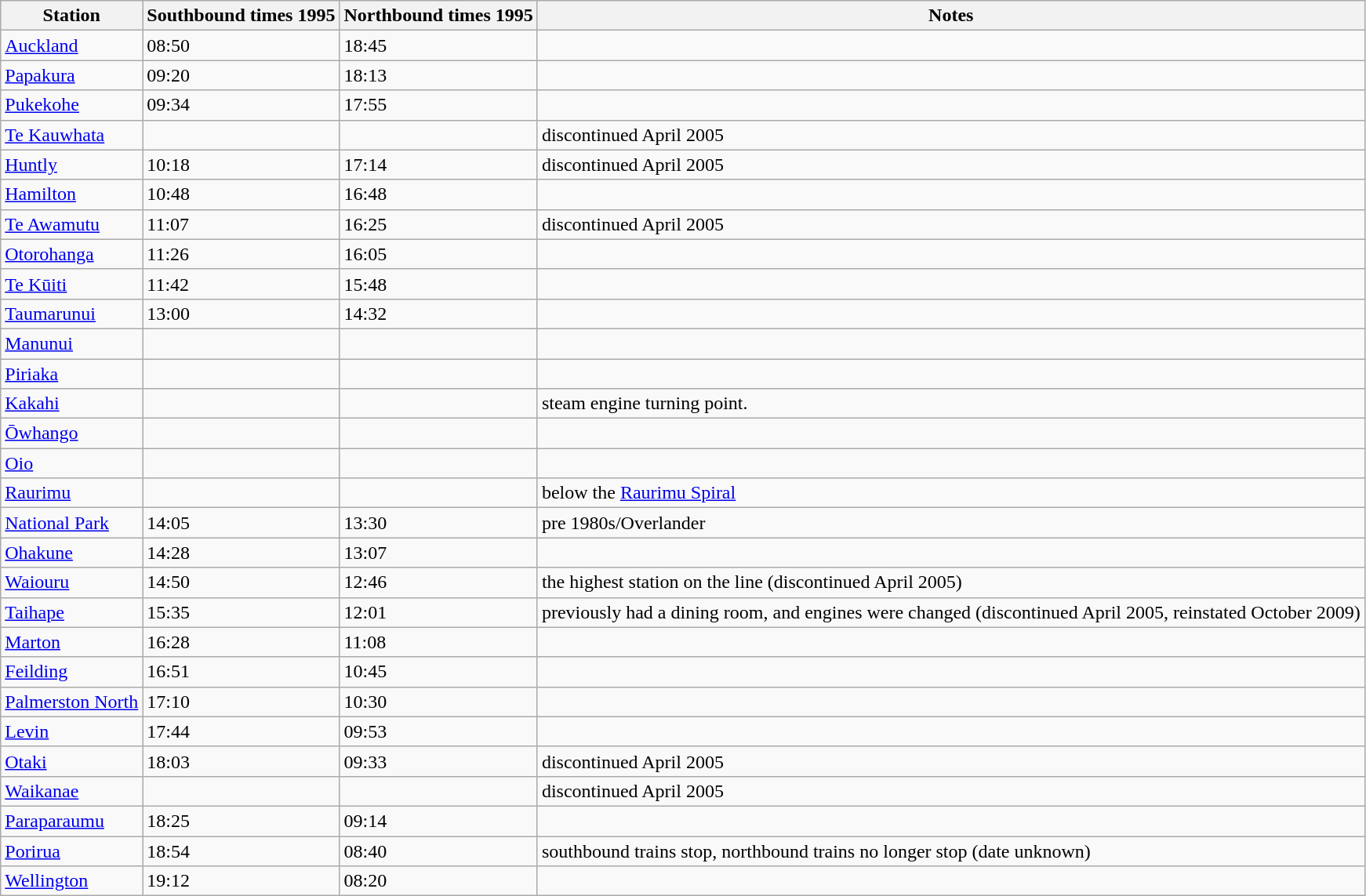<table class="wikitable">
<tr>
<th>Station</th>
<th>Southbound times 1995</th>
<th>Northbound times 1995</th>
<th>Notes</th>
</tr>
<tr>
<td><a href='#'>Auckland</a></td>
<td>08:50</td>
<td>18:45</td>
<td></td>
</tr>
<tr>
<td><a href='#'>Papakura</a></td>
<td>09:20</td>
<td>18:13</td>
<td></td>
</tr>
<tr>
<td><a href='#'>Pukekohe</a></td>
<td>09:34</td>
<td>17:55</td>
<td></td>
</tr>
<tr>
<td><a href='#'>Te Kauwhata</a></td>
<td></td>
<td></td>
<td>discontinued April 2005</td>
</tr>
<tr>
<td><a href='#'>Huntly</a></td>
<td>10:18</td>
<td>17:14</td>
<td>discontinued April 2005</td>
</tr>
<tr>
<td><a href='#'>Hamilton</a></td>
<td>10:48</td>
<td>16:48</td>
<td></td>
</tr>
<tr>
<td><a href='#'>Te Awamutu</a></td>
<td>11:07</td>
<td>16:25</td>
<td>discontinued April 2005</td>
</tr>
<tr>
<td><a href='#'>Otorohanga</a></td>
<td>11:26</td>
<td>16:05</td>
<td></td>
</tr>
<tr>
<td><a href='#'>Te Kūiti</a></td>
<td>11:42</td>
<td>15:48</td>
<td></td>
</tr>
<tr>
<td><a href='#'>Taumarunui</a></td>
<td>13:00</td>
<td>14:32</td>
<td></td>
</tr>
<tr>
<td><a href='#'>Manunui</a></td>
<td></td>
<td></td>
<td></td>
</tr>
<tr>
<td><a href='#'>Piriaka</a></td>
<td></td>
<td></td>
<td></td>
</tr>
<tr>
<td><a href='#'>Kakahi</a></td>
<td></td>
<td></td>
<td>steam engine turning point.</td>
</tr>
<tr>
<td><a href='#'>Ōwhango</a></td>
<td></td>
<td></td>
<td></td>
</tr>
<tr>
<td><a href='#'>Oio</a></td>
<td></td>
<td></td>
<td></td>
</tr>
<tr>
<td><a href='#'>Raurimu</a></td>
<td></td>
<td></td>
<td>below the <a href='#'>Raurimu Spiral</a></td>
</tr>
<tr>
<td><a href='#'>National Park</a></td>
<td>14:05</td>
<td>13:30</td>
<td>pre 1980s/Overlander</td>
</tr>
<tr>
<td><a href='#'>Ohakune</a></td>
<td>14:28</td>
<td>13:07</td>
<td></td>
</tr>
<tr>
<td><a href='#'>Waiouru</a></td>
<td>14:50</td>
<td>12:46</td>
<td>the highest station on the line (discontinued April 2005)</td>
</tr>
<tr>
<td><a href='#'>Taihape</a></td>
<td>15:35</td>
<td>12:01</td>
<td>previously had a dining room, and engines were changed (discontinued April 2005, reinstated October 2009)</td>
</tr>
<tr>
<td><a href='#'>Marton</a></td>
<td>16:28</td>
<td>11:08</td>
<td></td>
</tr>
<tr>
<td><a href='#'>Feilding</a></td>
<td>16:51</td>
<td>10:45</td>
<td></td>
</tr>
<tr>
<td><a href='#'>Palmerston North</a></td>
<td>17:10</td>
<td>10:30</td>
<td></td>
</tr>
<tr>
<td><a href='#'>Levin</a></td>
<td>17:44</td>
<td>09:53</td>
<td></td>
</tr>
<tr>
<td><a href='#'>Otaki</a></td>
<td>18:03</td>
<td>09:33</td>
<td>discontinued April 2005</td>
</tr>
<tr>
<td><a href='#'>Waikanae</a></td>
<td></td>
<td></td>
<td>discontinued April 2005</td>
</tr>
<tr>
<td><a href='#'>Paraparaumu</a></td>
<td>18:25</td>
<td>09:14</td>
<td></td>
</tr>
<tr>
<td><a href='#'>Porirua</a></td>
<td>18:54</td>
<td>08:40</td>
<td>southbound trains stop, northbound trains no longer stop (date unknown)</td>
</tr>
<tr>
<td><a href='#'>Wellington</a></td>
<td>19:12</td>
<td>08:20</td>
<td></td>
</tr>
</table>
